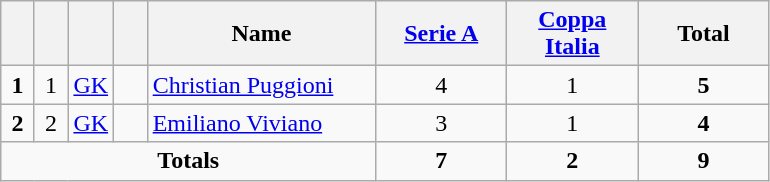<table class="wikitable" style="text-align:center">
<tr>
<th width=15></th>
<th width=15></th>
<th width=15></th>
<th width=15></th>
<th width=145>Name</th>
<th width=80><a href='#'>Serie A</a></th>
<th width=80><a href='#'>Coppa Italia</a></th>
<th width=80>Total</th>
</tr>
<tr>
<td><strong>1</strong></td>
<td>1</td>
<td><a href='#'>GK</a></td>
<td></td>
<td align=left><a href='#'>Christian Puggioni</a></td>
<td>4</td>
<td>1</td>
<td><strong>5</strong></td>
</tr>
<tr>
<td><strong>2</strong></td>
<td>2</td>
<td><a href='#'>GK</a></td>
<td></td>
<td align=left><a href='#'>Emiliano Viviano</a></td>
<td>3</td>
<td>1</td>
<td><strong>4</strong></td>
</tr>
<tr>
<td colspan=5><strong>Totals</strong></td>
<td><strong>7</strong></td>
<td><strong>2</strong></td>
<td><strong>9</strong></td>
</tr>
</table>
